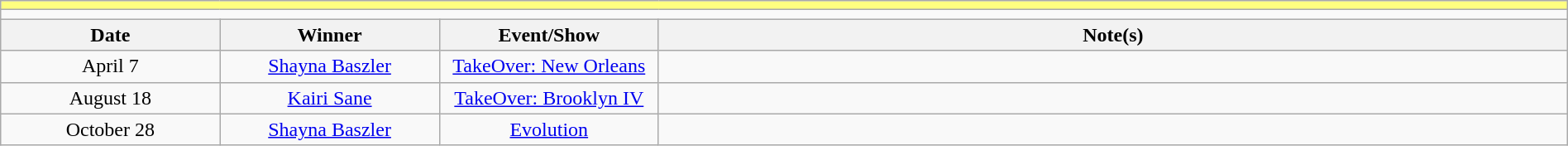<table class="wikitable" style="text-align:center; width:100%;">
<tr style="background:#FFFF80;">
<td colspan="5"></td>
</tr>
<tr>
<td colspan="5"><strong></strong></td>
</tr>
<tr>
<th width=14%>Date</th>
<th width=14%>Winner</th>
<th width=14%>Event/Show</th>
<th width=58%>Note(s)</th>
</tr>
<tr>
<td>April 7</td>
<td><a href='#'>Shayna Baszler</a></td>
<td><a href='#'>TakeOver: New Orleans</a></td>
<td></td>
</tr>
<tr>
<td>August 18</td>
<td><a href='#'>Kairi Sane</a></td>
<td><a href='#'>TakeOver: Brooklyn IV</a></td>
<td></td>
</tr>
<tr>
<td>October 28</td>
<td><a href='#'>Shayna Baszler</a></td>
<td><a href='#'>Evolution</a></td>
<td></td>
</tr>
</table>
